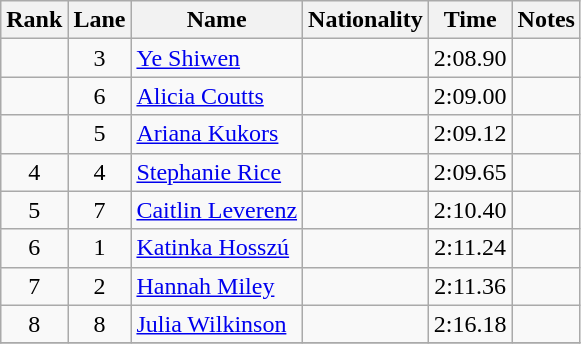<table class="wikitable sortable" style="text-align:center">
<tr>
<th>Rank</th>
<th>Lane</th>
<th>Name</th>
<th>Nationality</th>
<th>Time</th>
<th>Notes</th>
</tr>
<tr>
<td></td>
<td>3</td>
<td align=left><a href='#'>Ye Shiwen</a></td>
<td align=left></td>
<td>2:08.90</td>
<td></td>
</tr>
<tr>
<td></td>
<td>6</td>
<td align=left><a href='#'>Alicia Coutts</a></td>
<td align=left></td>
<td>2:09.00</td>
<td></td>
</tr>
<tr>
<td></td>
<td>5</td>
<td align=left><a href='#'>Ariana Kukors</a></td>
<td align=left></td>
<td>2:09.12</td>
<td></td>
</tr>
<tr>
<td>4</td>
<td>4</td>
<td align=left><a href='#'>Stephanie Rice</a></td>
<td align=left></td>
<td>2:09.65</td>
<td></td>
</tr>
<tr>
<td>5</td>
<td>7</td>
<td align=left><a href='#'>Caitlin Leverenz</a></td>
<td align=left></td>
<td>2:10.40</td>
<td></td>
</tr>
<tr>
<td>6</td>
<td>1</td>
<td align=left><a href='#'>Katinka Hosszú</a></td>
<td align=left></td>
<td>2:11.24</td>
<td></td>
</tr>
<tr>
<td>7</td>
<td>2</td>
<td align=left><a href='#'>Hannah Miley</a></td>
<td align=left></td>
<td>2:11.36</td>
<td></td>
</tr>
<tr>
<td>8</td>
<td>8</td>
<td align=left><a href='#'>Julia Wilkinson</a></td>
<td align=left></td>
<td>2:16.18</td>
<td></td>
</tr>
<tr>
</tr>
</table>
